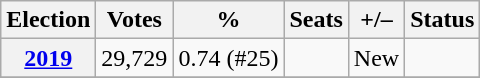<table class="wikitable" text-align:left;">
<tr>
<th>Election</th>
<th>Votes</th>
<th>%</th>
<th>Seats</th>
<th>+/–</th>
<th>Status</th>
</tr>
<tr>
<th><a href='#'>2019</a></th>
<td>29,729</td>
<td>0.74 (#25)</td>
<td></td>
<td>New</td>
<td></td>
</tr>
<tr>
</tr>
</table>
